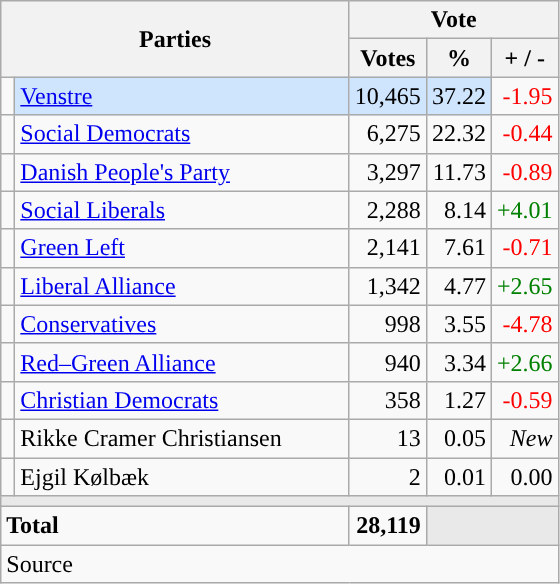<table class="wikitable" style="text-align:right;">
<tr>
<th style="text-align:centre;" rowspan="2" colspan="2" width="225">Parties</th>
<th colspan="3">Vote</th>
</tr>
<tr>
<th width="15">Votes</th>
<th width="15">%</th>
<th width="15">+ / -</th>
</tr>
<tr>
<td width="2" style="color:inherit;background:"></td>
<td bgcolor=#cfe5fe  align="left"><a href='#'>Venstre</a></td>
<td bgcolor=#cfe5fe>10,465</td>
<td bgcolor=#cfe5fe>37.22</td>
<td style=color:red;>-1.95</td>
</tr>
<tr>
<td width="2" style="color:inherit;background:"></td>
<td align="left"><a href='#'>Social Democrats</a></td>
<td>6,275</td>
<td>22.32</td>
<td style=color:red;>-0.44</td>
</tr>
<tr>
<td width="2" style="color:inherit;background:"></td>
<td align="left"><a href='#'>Danish People's Party</a></td>
<td>3,297</td>
<td>11.73</td>
<td style=color:red;>-0.89</td>
</tr>
<tr>
<td width="2" style="color:inherit;background:"></td>
<td align="left"><a href='#'>Social Liberals</a></td>
<td>2,288</td>
<td>8.14</td>
<td style=color:green;>+4.01</td>
</tr>
<tr>
<td width="2" style="color:inherit;background:"></td>
<td align="left"><a href='#'>Green Left</a></td>
<td>2,141</td>
<td>7.61</td>
<td style=color:red;>-0.71</td>
</tr>
<tr>
<td width="2" style="color:inherit;background:"></td>
<td align="left"><a href='#'>Liberal Alliance</a></td>
<td>1,342</td>
<td>4.77</td>
<td style=color:green;>+2.65</td>
</tr>
<tr>
<td width="2" style="color:inherit;background:"></td>
<td align="left"><a href='#'>Conservatives</a></td>
<td>998</td>
<td>3.55</td>
<td style=color:red;>-4.78</td>
</tr>
<tr>
<td width="2" style="color:inherit;background:"></td>
<td align="left"><a href='#'>Red–Green Alliance</a></td>
<td>940</td>
<td>3.34</td>
<td style=color:green;>+2.66</td>
</tr>
<tr>
<td width="2" style="color:inherit;background:"></td>
<td align="left"><a href='#'>Christian Democrats</a></td>
<td>358</td>
<td>1.27</td>
<td style=color:red;>-0.59</td>
</tr>
<tr>
<td width="2" style="color:inherit;background:"></td>
<td align="left">Rikke Cramer Christiansen</td>
<td>13</td>
<td>0.05</td>
<td><em>New</em></td>
</tr>
<tr>
<td width="2" style="color:inherit;background:"></td>
<td align="left">Ejgil Kølbæk</td>
<td>2</td>
<td>0.01</td>
<td>0.00</td>
</tr>
<tr>
<td colspan="7" bgcolor="#E9E9E9"></td>
</tr>
<tr>
<td align="left" colspan="2"><strong>Total</strong></td>
<td><strong>28,119</strong></td>
<td bgcolor="#E9E9E9" colspan="2"></td>
</tr>
<tr>
<td align="left" colspan="6">Source</td>
</tr>
</table>
